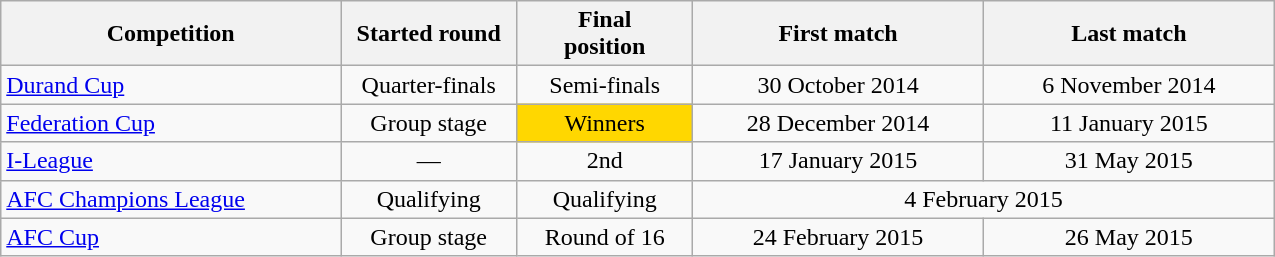<table class="wikitable" style="text-align:center; width:850px;">
<tr>
<th style="text-align:center; width:200px;">Competition</th>
<th style="text-align:center; width:100px;">Started round</th>
<th style="text-align:center; width:100px;">Final <br> position</th>
<th style="text-align:center; width:170px;">First match</th>
<th style="text-align:center; width:170px;">Last match</th>
</tr>
<tr>
<td style="text-align:left;"><a href='#'>Durand Cup</a></td>
<td>Quarter-finals</td>
<td>Semi-finals</td>
<td>30 October 2014</td>
<td>6 November 2014</td>
</tr>
<tr>
<td style="text-align:left;"><a href='#'>Federation Cup</a></td>
<td>Group stage</td>
<td style="background:#FFD700;">Winners</td>
<td>28 December 2014</td>
<td>11 January 2015</td>
</tr>
<tr>
<td style="text-align:left;"><a href='#'>I-League</a></td>
<td>—</td>
<td>2nd</td>
<td>17 January 2015</td>
<td>31 May 2015</td>
</tr>
<tr>
<td style="text-align:left;"><a href='#'>AFC Champions League</a></td>
<td>Qualifying</td>
<td>Qualifying</td>
<td colspan=2>4 February 2015</td>
</tr>
<tr>
<td style="text-align:left;"><a href='#'>AFC Cup</a></td>
<td>Group stage</td>
<td>Round of 16</td>
<td>24 February 2015</td>
<td>26 May 2015</td>
</tr>
</table>
